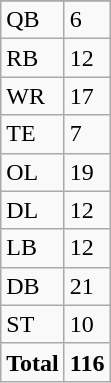<table class="wikitable">
<tr>
</tr>
<tr>
<td>QB</td>
<td>6</td>
</tr>
<tr>
<td>RB</td>
<td>12</td>
</tr>
<tr>
<td>WR</td>
<td>17</td>
</tr>
<tr>
<td>TE</td>
<td>7</td>
</tr>
<tr>
<td>OL</td>
<td>19</td>
</tr>
<tr>
<td>DL</td>
<td>12</td>
</tr>
<tr>
<td>LB</td>
<td>12</td>
</tr>
<tr>
<td>DB</td>
<td>21</td>
</tr>
<tr>
<td>ST</td>
<td>10</td>
</tr>
<tr>
<td><strong>Total</strong></td>
<td><strong>116</strong></td>
</tr>
</table>
